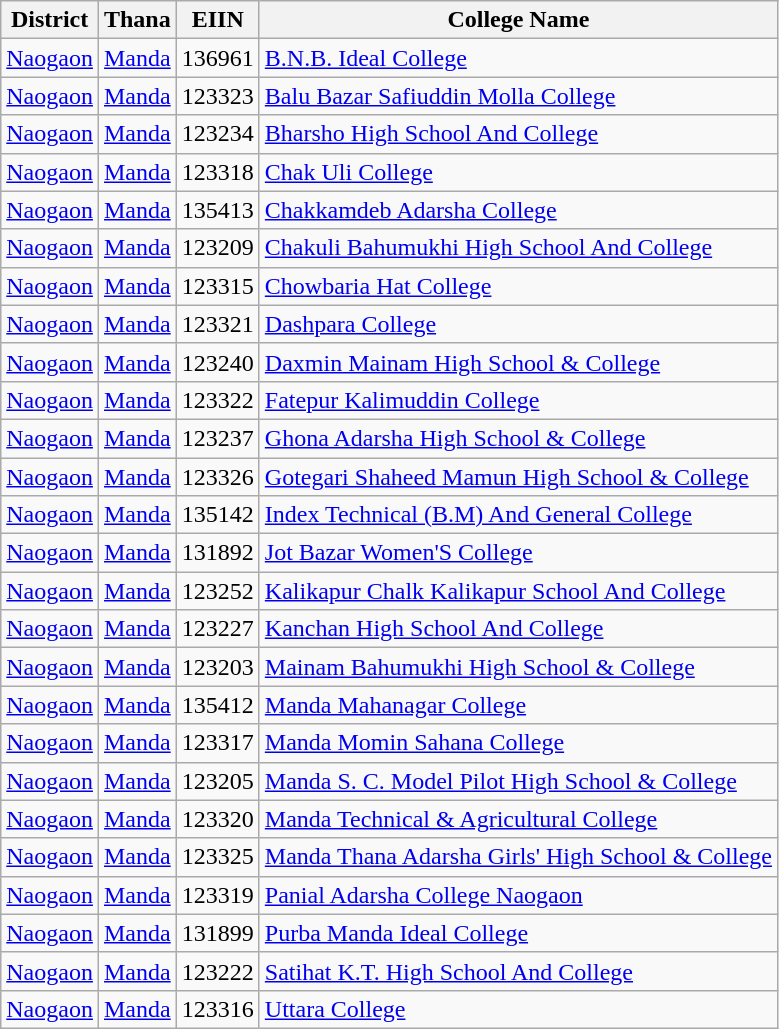<table class="wikitable">
<tr>
<th style="text-align: center;">District</th>
<th style="text-align: center;">Thana</th>
<th style="text-align: center;">EIIN</th>
<th style="text-align: center;">College Name</th>
</tr>
<tr>
<td style="text-align: center;"><a href='#'>Naogaon</a></td>
<td style="text-align: center;"><a href='#'>Manda</a></td>
<td style="text-align: center;">136961</td>
<td><a href='#'>B.N.B. Ideal College</a></td>
</tr>
<tr>
<td style="text-align: center;"><a href='#'>Naogaon</a></td>
<td style="text-align: center;"><a href='#'>Manda</a></td>
<td style="text-align: center;">123323</td>
<td><a href='#'>Balu Bazar Safiuddin Molla College</a></td>
</tr>
<tr>
<td style="text-align: center;"><a href='#'>Naogaon</a></td>
<td style="text-align: center;"><a href='#'>Manda</a></td>
<td style="text-align: center;">123234</td>
<td><a href='#'>Bharsho High School And College</a></td>
</tr>
<tr>
<td style="text-align: center;"><a href='#'>Naogaon</a></td>
<td style="text-align: center;"><a href='#'>Manda</a></td>
<td style="text-align: center;">123318</td>
<td><a href='#'>Chak Uli College</a></td>
</tr>
<tr>
<td style="text-align: center;"><a href='#'>Naogaon</a></td>
<td style="text-align: center;"><a href='#'>Manda</a></td>
<td style="text-align: center;">135413</td>
<td><a href='#'>Chakkamdeb Adarsha College</a></td>
</tr>
<tr>
<td style="text-align: center;"><a href='#'>Naogaon</a></td>
<td style="text-align: center;"><a href='#'>Manda</a></td>
<td style="text-align: center;">123209</td>
<td><a href='#'>Chakuli Bahumukhi High School And College</a></td>
</tr>
<tr>
<td style="text-align: center;"><a href='#'>Naogaon</a></td>
<td style="text-align: center;"><a href='#'>Manda</a></td>
<td style="text-align: center;">123315</td>
<td><a href='#'>Chowbaria Hat College</a></td>
</tr>
<tr>
<td style="text-align: center;"><a href='#'>Naogaon</a></td>
<td style="text-align: center;"><a href='#'>Manda</a></td>
<td style="text-align: center;">123321</td>
<td><a href='#'>Dashpara College</a></td>
</tr>
<tr>
<td style="text-align: center;"><a href='#'>Naogaon</a></td>
<td style="text-align: center;"><a href='#'>Manda</a></td>
<td style="text-align: center;">123240</td>
<td><a href='#'>Daxmin Mainam High School & College</a></td>
</tr>
<tr>
<td style="text-align: center;"><a href='#'>Naogaon</a></td>
<td style="text-align: center;"><a href='#'>Manda</a></td>
<td style="text-align: center;">123322</td>
<td><a href='#'>Fatepur Kalimuddin College</a></td>
</tr>
<tr>
<td style="text-align: center;"><a href='#'>Naogaon</a></td>
<td style="text-align: center;"><a href='#'>Manda</a></td>
<td style="text-align: center;">123237</td>
<td><a href='#'>Ghona Adarsha High School & College</a></td>
</tr>
<tr>
<td style="text-align: center;"><a href='#'>Naogaon</a></td>
<td style="text-align: center;"><a href='#'>Manda</a></td>
<td style="text-align: center;">123326</td>
<td><a href='#'>Gotegari Shaheed Mamun High School & College</a></td>
</tr>
<tr>
<td style="text-align: center;"><a href='#'>Naogaon</a></td>
<td style="text-align: center;"><a href='#'>Manda</a></td>
<td style="text-align: center;">135142</td>
<td><a href='#'>Index Technical (B.M) And General College</a></td>
</tr>
<tr>
<td style="text-align: center;"><a href='#'>Naogaon</a></td>
<td style="text-align: center;"><a href='#'>Manda</a></td>
<td style="text-align: center;">131892</td>
<td><a href='#'>Jot Bazar Women'S College</a></td>
</tr>
<tr>
<td style="text-align: center;"><a href='#'>Naogaon</a></td>
<td style="text-align: center;"><a href='#'>Manda</a></td>
<td style="text-align: center;">123252</td>
<td><a href='#'>Kalikapur Chalk Kalikapur School And College</a></td>
</tr>
<tr>
<td style="text-align: center;"><a href='#'>Naogaon</a></td>
<td style="text-align: center;"><a href='#'>Manda</a></td>
<td style="text-align: center;">123227</td>
<td><a href='#'>Kanchan High School And College</a></td>
</tr>
<tr>
<td style="text-align: center;"><a href='#'>Naogaon</a></td>
<td style="text-align: center;"><a href='#'>Manda</a></td>
<td style="text-align: center;">123203</td>
<td><a href='#'>Mainam Bahumukhi High School & College</a></td>
</tr>
<tr>
<td style="text-align: center;"><a href='#'>Naogaon</a></td>
<td style="text-align: center;"><a href='#'>Manda</a></td>
<td style="text-align: center;">135412</td>
<td><a href='#'>Manda Mahanagar College</a></td>
</tr>
<tr>
<td style="text-align: center;"><a href='#'>Naogaon</a></td>
<td style="text-align: center;"><a href='#'>Manda</a></td>
<td style="text-align: center;">123317</td>
<td><a href='#'>Manda Momin Sahana College</a></td>
</tr>
<tr>
<td style="text-align: center;"><a href='#'>Naogaon</a></td>
<td style="text-align: center;"><a href='#'>Manda</a></td>
<td style="text-align: center;">123205</td>
<td><a href='#'>Manda S. C. Model Pilot High School & College</a></td>
</tr>
<tr>
<td style="text-align: center;"><a href='#'>Naogaon</a></td>
<td style="text-align: center;"><a href='#'>Manda</a></td>
<td style="text-align: center;">123320</td>
<td><a href='#'>Manda Technical & Agricultural College</a></td>
</tr>
<tr>
<td style="text-align: center;"><a href='#'>Naogaon</a></td>
<td style="text-align: center;"><a href='#'>Manda</a></td>
<td style="text-align: center;">123325</td>
<td><a href='#'>Manda Thana Adarsha Girls' High School & College</a></td>
</tr>
<tr>
<td style="text-align: center;"><a href='#'>Naogaon</a></td>
<td style="text-align: center;"><a href='#'>Manda</a></td>
<td style="text-align: center;">123319</td>
<td><a href='#'>Panial Adarsha College Naogaon</a></td>
</tr>
<tr>
<td style="text-align: center;"><a href='#'>Naogaon</a></td>
<td style="text-align: center;"><a href='#'>Manda</a></td>
<td style="text-align: center;">131899</td>
<td><a href='#'>Purba Manda Ideal College</a></td>
</tr>
<tr>
<td style="text-align: center;"><a href='#'>Naogaon</a></td>
<td style="text-align: center;"><a href='#'>Manda</a></td>
<td style="text-align: center;">123222</td>
<td><a href='#'>Satihat K.T. High School And College</a></td>
</tr>
<tr>
<td style="text-align: center;"><a href='#'>Naogaon</a></td>
<td style="text-align: center;"><a href='#'>Manda</a></td>
<td style="text-align: center;">123316</td>
<td><a href='#'>Uttara College</a></td>
</tr>
</table>
